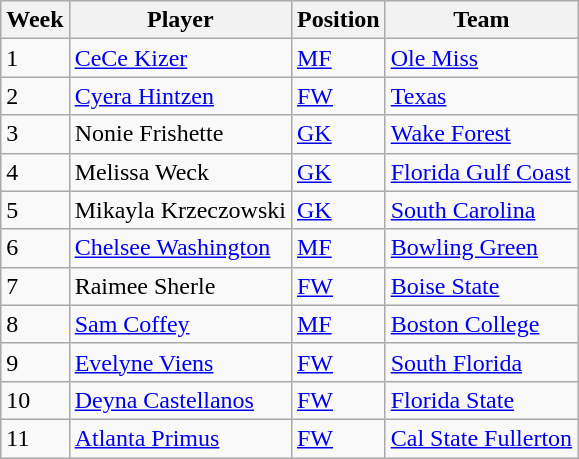<table class="wikitable">
<tr>
<th>Week</th>
<th>Player</th>
<th>Position</th>
<th>Team</th>
</tr>
<tr>
<td>1</td>
<td> <a href='#'>CeCe Kizer</a></td>
<td><a href='#'>MF</a></td>
<td><a href='#'>Ole Miss</a></td>
</tr>
<tr>
<td>2</td>
<td> <a href='#'>Cyera Hintzen</a></td>
<td><a href='#'>FW</a></td>
<td><a href='#'>Texas</a></td>
</tr>
<tr>
<td>3</td>
<td> Nonie Frishette</td>
<td><a href='#'>GK</a></td>
<td><a href='#'>Wake Forest</a></td>
</tr>
<tr>
<td>4</td>
<td> Melissa Weck</td>
<td><a href='#'>GK</a></td>
<td><a href='#'>Florida Gulf Coast</a></td>
</tr>
<tr>
<td>5</td>
<td> Mikayla Krzeczowski</td>
<td><a href='#'>GK</a></td>
<td><a href='#'>South Carolina</a></td>
</tr>
<tr>
<td>6</td>
<td> <a href='#'>Chelsee Washington</a></td>
<td><a href='#'>MF</a></td>
<td><a href='#'>Bowling Green</a></td>
</tr>
<tr>
<td>7</td>
<td> Raimee Sherle</td>
<td><a href='#'>FW</a></td>
<td><a href='#'>Boise State</a></td>
</tr>
<tr>
<td>8</td>
<td> <a href='#'>Sam Coffey</a></td>
<td><a href='#'>MF</a></td>
<td><a href='#'>Boston College</a></td>
</tr>
<tr>
<td>9</td>
<td> <a href='#'>Evelyne Viens</a></td>
<td><a href='#'>FW</a></td>
<td><a href='#'>South Florida</a></td>
</tr>
<tr>
<td>10</td>
<td> <a href='#'>Deyna Castellanos</a></td>
<td><a href='#'>FW</a></td>
<td><a href='#'>Florida State</a></td>
</tr>
<tr>
<td>11</td>
<td> <a href='#'>Atlanta Primus</a></td>
<td><a href='#'>FW</a></td>
<td><a href='#'>Cal State Fullerton</a></td>
</tr>
</table>
